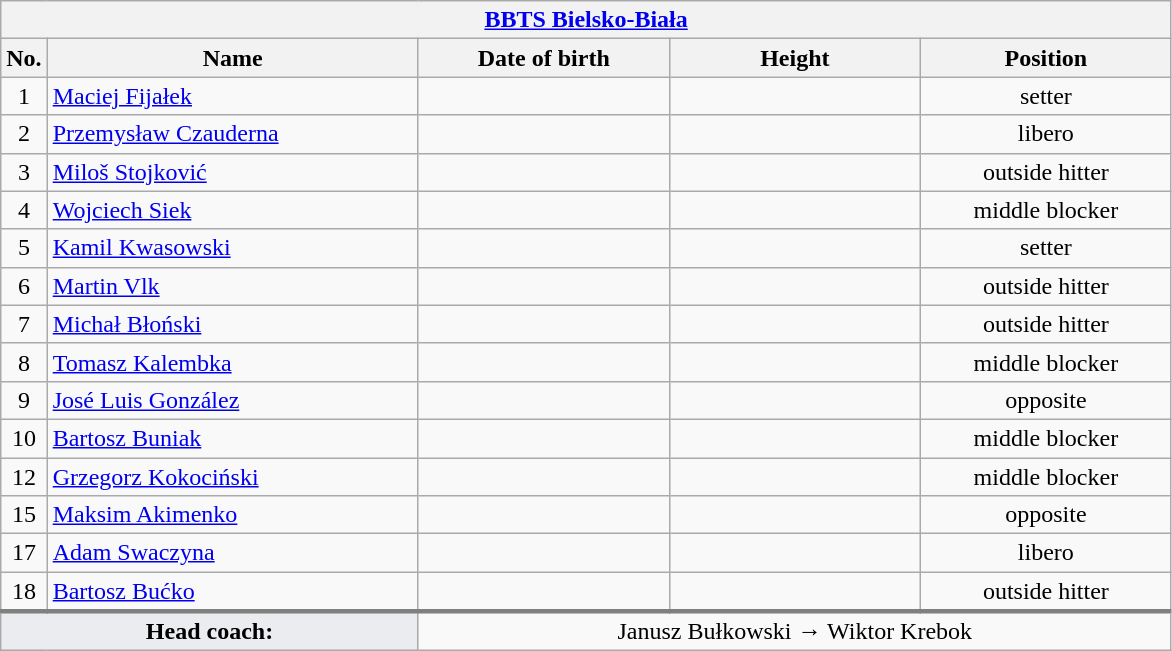<table class="wikitable collapsible collapsed" style="font-size:100%; text-align:center">
<tr>
<th colspan=5 style="width:30em"><a href='#'>BBTS Bielsko-Biała</a></th>
</tr>
<tr>
<th>No.</th>
<th style="width:15em">Name</th>
<th style="width:10em">Date of birth</th>
<th style="width:10em">Height</th>
<th style="width:10em">Position</th>
</tr>
<tr>
<td>1</td>
<td align=left> <a href='#'>Maciej Fijałek</a></td>
<td align=right></td>
<td></td>
<td>setter</td>
</tr>
<tr>
<td>2</td>
<td align=left> <a href='#'>Przemysław Czauderna</a></td>
<td align=right></td>
<td></td>
<td>libero</td>
</tr>
<tr>
<td>3</td>
<td align=left> <a href='#'>Miloš Stojković</a></td>
<td align=right></td>
<td></td>
<td>outside hitter</td>
</tr>
<tr>
<td>4</td>
<td align=left> <a href='#'>Wojciech Siek</a></td>
<td align=right></td>
<td></td>
<td>middle blocker</td>
</tr>
<tr>
<td>5</td>
<td align=left> <a href='#'>Kamil Kwasowski</a></td>
<td align=right></td>
<td></td>
<td>setter</td>
</tr>
<tr>
<td>6</td>
<td align=left> <a href='#'>Martin Vlk</a></td>
<td align=right></td>
<td></td>
<td>outside hitter</td>
</tr>
<tr>
<td>7</td>
<td align=left> <a href='#'>Michał Błoński</a></td>
<td align=right></td>
<td></td>
<td>outside hitter</td>
</tr>
<tr>
<td>8</td>
<td align=left> <a href='#'>Tomasz Kalembka</a></td>
<td align=right></td>
<td></td>
<td>middle blocker</td>
</tr>
<tr>
<td>9</td>
<td align=left> <a href='#'>José Luis González</a></td>
<td align=right></td>
<td></td>
<td>opposite</td>
</tr>
<tr>
<td>10</td>
<td align=left> <a href='#'>Bartosz Buniak</a></td>
<td align=right></td>
<td></td>
<td>middle blocker</td>
</tr>
<tr>
<td>12</td>
<td align=left> <a href='#'>Grzegorz Kokociński</a></td>
<td align=right></td>
<td></td>
<td>middle blocker</td>
</tr>
<tr>
<td>15</td>
<td align=left> <a href='#'>Maksim Akimenko</a></td>
<td align=right></td>
<td></td>
<td>opposite</td>
</tr>
<tr>
<td>17</td>
<td align=left> <a href='#'>Adam Swaczyna</a></td>
<td align=right></td>
<td></td>
<td>libero</td>
</tr>
<tr>
<td>18</td>
<td align=left> <a href='#'>Bartosz Bućko</a></td>
<td align=right></td>
<td></td>
<td>outside hitter</td>
</tr>
<tr style="border-top: 3px solid grey">
<td colspan=2 style="background:#EAECF0"><strong>Head coach:</strong></td>
<td colspan=3> Janusz Bułkowski →  Wiktor Krebok</td>
</tr>
</table>
